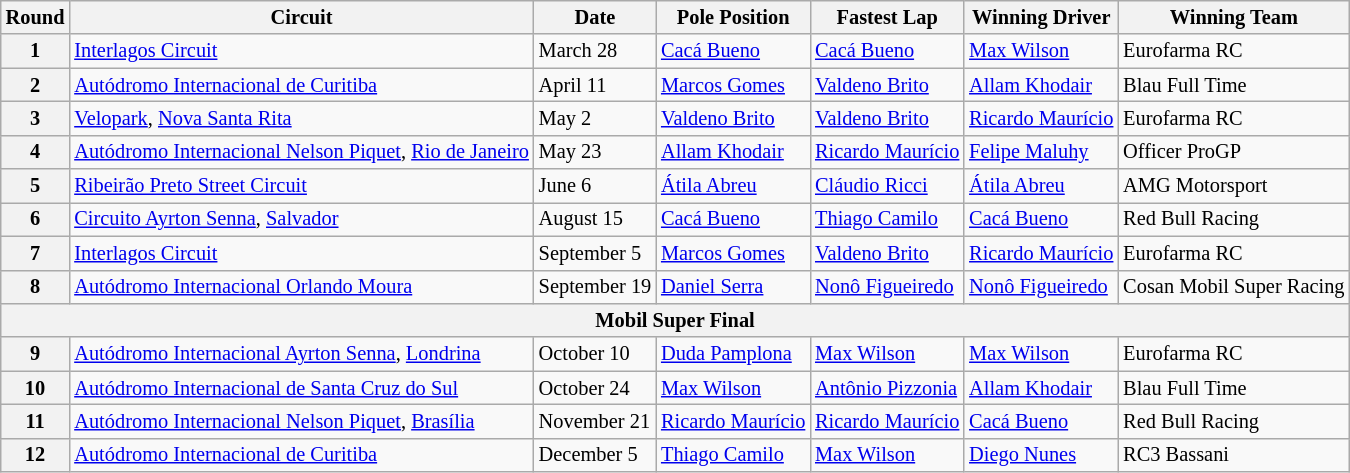<table class="wikitable" style="font-size: 85%">
<tr>
<th>Round</th>
<th>Circuit</th>
<th>Date</th>
<th>Pole Position</th>
<th>Fastest Lap</th>
<th>Winning Driver</th>
<th>Winning Team</th>
</tr>
<tr>
<th>1</th>
<td><a href='#'>Interlagos Circuit</a></td>
<td>March 28</td>
<td><a href='#'>Cacá Bueno</a></td>
<td><a href='#'>Cacá Bueno</a></td>
<td><a href='#'>Max Wilson</a></td>
<td>Eurofarma RC</td>
</tr>
<tr>
<th>2</th>
<td><a href='#'>Autódromo Internacional de Curitiba</a></td>
<td>April 11</td>
<td><a href='#'>Marcos Gomes</a></td>
<td><a href='#'>Valdeno Brito</a></td>
<td><a href='#'>Allam Khodair</a></td>
<td>Blau Full Time</td>
</tr>
<tr>
<th>3</th>
<td><a href='#'>Velopark</a>, <a href='#'>Nova Santa Rita</a></td>
<td>May 2</td>
<td><a href='#'>Valdeno Brito</a></td>
<td><a href='#'>Valdeno Brito</a></td>
<td><a href='#'>Ricardo Maurício</a></td>
<td>Eurofarma RC</td>
</tr>
<tr>
<th>4</th>
<td><a href='#'>Autódromo Internacional Nelson Piquet</a>, <a href='#'>Rio de Janeiro</a></td>
<td>May 23</td>
<td><a href='#'>Allam Khodair</a></td>
<td><a href='#'>Ricardo Maurício</a></td>
<td><a href='#'>Felipe Maluhy</a></td>
<td>Officer ProGP</td>
</tr>
<tr>
<th>5</th>
<td><a href='#'>Ribeirão Preto Street Circuit</a></td>
<td>June 6</td>
<td><a href='#'>Átila Abreu</a></td>
<td><a href='#'>Cláudio Ricci</a></td>
<td><a href='#'>Átila Abreu</a></td>
<td>AMG Motorsport</td>
</tr>
<tr>
<th>6</th>
<td><a href='#'>Circuito Ayrton Senna</a>, <a href='#'>Salvador</a></td>
<td>August 15</td>
<td><a href='#'>Cacá Bueno</a></td>
<td><a href='#'>Thiago Camilo</a></td>
<td><a href='#'>Cacá Bueno</a></td>
<td>Red Bull Racing</td>
</tr>
<tr>
<th>7</th>
<td><a href='#'>Interlagos Circuit</a></td>
<td>September 5</td>
<td><a href='#'>Marcos Gomes</a></td>
<td><a href='#'>Valdeno Brito</a></td>
<td><a href='#'>Ricardo Maurício</a></td>
<td>Eurofarma RC</td>
</tr>
<tr>
<th>8</th>
<td><a href='#'>Autódromo Internacional Orlando Moura</a></td>
<td>September 19</td>
<td><a href='#'>Daniel Serra</a></td>
<td><a href='#'>Nonô Figueiredo</a></td>
<td><a href='#'>Nonô Figueiredo</a></td>
<td>Cosan Mobil Super Racing</td>
</tr>
<tr>
<th colspan=7>Mobil Super Final</th>
</tr>
<tr>
<th>9</th>
<td><a href='#'>Autódromo Internacional Ayrton Senna</a>, <a href='#'>Londrina</a></td>
<td>October 10</td>
<td><a href='#'>Duda Pamplona</a></td>
<td><a href='#'>Max Wilson</a></td>
<td><a href='#'>Max Wilson</a></td>
<td>Eurofarma RC</td>
</tr>
<tr>
<th>10</th>
<td><a href='#'>Autódromo Internacional de Santa Cruz do Sul</a></td>
<td>October 24</td>
<td><a href='#'>Max Wilson</a></td>
<td><a href='#'>Antônio Pizzonia</a></td>
<td><a href='#'>Allam Khodair</a></td>
<td>Blau Full Time</td>
</tr>
<tr>
<th>11</th>
<td><a href='#'>Autódromo Internacional Nelson Piquet</a>, <a href='#'>Brasília</a></td>
<td>November 21</td>
<td><a href='#'>Ricardo Maurício</a></td>
<td><a href='#'>Ricardo Maurício</a></td>
<td><a href='#'>Cacá Bueno</a></td>
<td>Red Bull Racing</td>
</tr>
<tr>
<th>12</th>
<td><a href='#'>Autódromo Internacional de Curitiba</a></td>
<td>December 5</td>
<td><a href='#'>Thiago Camilo</a></td>
<td><a href='#'>Max Wilson</a></td>
<td><a href='#'>Diego Nunes</a></td>
<td>RC3 Bassani</td>
</tr>
</table>
